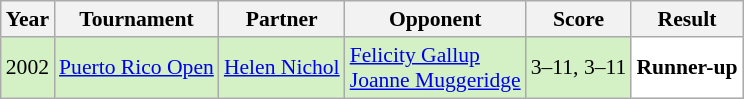<table class="sortable wikitable" style="font-size: 90%;">
<tr>
<th>Year</th>
<th>Tournament</th>
<th>Partner</th>
<th>Opponent</th>
<th>Score</th>
<th>Result</th>
</tr>
<tr style="background:#D4F1C5">
<td align="center">2002</td>
<td align="left"><a href='#'>Puerto Rico Open</a></td>
<td align="left"> <a href='#'>Helen Nichol</a></td>
<td align="left"> <a href='#'>Felicity Gallup</a><br> <a href='#'>Joanne Muggeridge</a></td>
<td align="left">3–11, 3–11</td>
<td style="text-align:left; background:white"> <strong>Runner-up</strong></td>
</tr>
</table>
